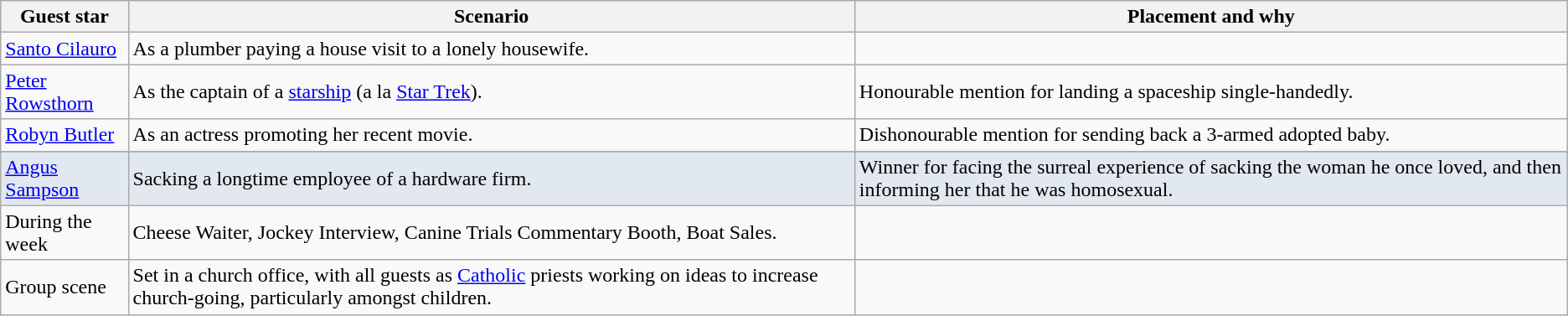<table class="wikitable">
<tr>
<th>Guest star</th>
<th>Scenario</th>
<th>Placement and why</th>
</tr>
<tr>
<td><a href='#'>Santo Cilauro</a></td>
<td>As a plumber paying a house visit to a lonely housewife.</td>
<td></td>
</tr>
<tr>
<td><a href='#'>Peter Rowsthorn</a></td>
<td>As the captain of a <a href='#'>starship</a> (a la <a href='#'>Star Trek</a>).</td>
<td>Honourable mention for landing a spaceship single-handedly.</td>
</tr>
<tr>
<td><a href='#'>Robyn Butler</a></td>
<td>As an actress promoting her recent movie.</td>
<td>Dishonourable mention for sending back a 3-armed adopted baby.</td>
</tr>
<tr>
</tr>
<tr style="background:#E1E8EF;">
<td><a href='#'>Angus Sampson</a></td>
<td>Sacking a longtime employee of a hardware firm.</td>
<td>Winner for facing the surreal experience of sacking the woman he once loved, and then informing her that he was homosexual.</td>
</tr>
<tr>
<td>During the week</td>
<td>Cheese Waiter, Jockey Interview, Canine Trials Commentary Booth, Boat Sales.</td>
<td></td>
</tr>
<tr>
<td>Group scene</td>
<td>Set in a church office, with all guests as <a href='#'>Catholic</a> priests working on ideas to increase church-going, particularly amongst children.</td>
<td></td>
</tr>
</table>
